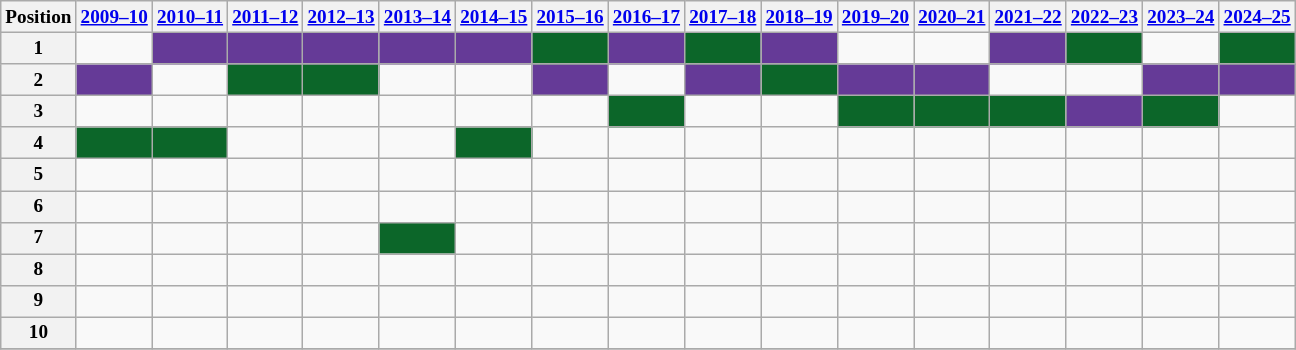<table class="wikitable" style="text-align: center; font-size:80%">
<tr>
<th>Position</th>
<th><a href='#'>2009–10</a></th>
<th><a href='#'>2010–11</a></th>
<th><a href='#'>2011–12</a></th>
<th><a href='#'>2012–13</a></th>
<th><a href='#'>2013–14</a></th>
<th><a href='#'>2014–15</a></th>
<th><a href='#'>2015–16</a></th>
<th><a href='#'>2016–17</a></th>
<th><a href='#'>2017–18</a></th>
<th><a href='#'>2018–19</a></th>
<th><a href='#'>2019–20</a></th>
<th><a href='#'>2020–21</a></th>
<th><a href='#'>2021–22</a></th>
<th><a href='#'>2022–23</a></th>
<th><a href='#'>2023–24</a></th>
<th><a href='#'>2024–25</a></th>
</tr>
<tr>
<th>1</th>
<td></td>
<td style="background-color:#653A97"></td>
<td style="background-color:#653A97"></td>
<td style="background-color:#653A97"></td>
<td style="background-color:#653A97"></td>
<td style="background-color:#653A97"></td>
<td style="background-color:#0C6629"></td>
<td style="background-color:#653A97"></td>
<td style="background-color:#0C6629"></td>
<td style="background-color:#653A97"></td>
<td></td>
<td></td>
<td style="background-color:#653A97"></td>
<td style="background-color:#0C6629"></td>
<td></td>
<td style="background-color:#0C6629"></td>
</tr>
<tr>
<th>2</th>
<td style="background-color:#653A97"></td>
<td></td>
<td style="background-color:#0C6629"></td>
<td style="background-color:#0C6629"></td>
<td></td>
<td></td>
<td style="background-color:#653A97"></td>
<td></td>
<td style="background-color:#653A97"></td>
<td style="background-color:#0C6629"></td>
<td style="background-color:#653A97"></td>
<td style="background-color:#653A97"></td>
<td></td>
<td></td>
<td style="background-color:#653A97"></td>
<td style="background-color:#653A97"></td>
</tr>
<tr>
<th>3</th>
<td></td>
<td></td>
<td></td>
<td></td>
<td></td>
<td></td>
<td></td>
<td style="background-color:#0C6629"></td>
<td></td>
<td></td>
<td style="background-color:#0C6629"></td>
<td style="background-color:#0C6629"></td>
<td style="background-color:#0C6629"></td>
<td style="background-color:#653A97"></td>
<td style="background-color:#0C6629"></td>
<td></td>
</tr>
<tr>
<th>4</th>
<td style="background-color:#0C6629"></td>
<td style="background-color:#0C6629"></td>
<td></td>
<td></td>
<td></td>
<td style="background-color:#0C6629"></td>
<td></td>
<td></td>
<td></td>
<td></td>
<td></td>
<td></td>
<td></td>
<td></td>
<td></td>
<td></td>
</tr>
<tr>
<th>5</th>
<td></td>
<td></td>
<td></td>
<td></td>
<td></td>
<td></td>
<td></td>
<td></td>
<td></td>
<td></td>
<td></td>
<td></td>
<td></td>
<td></td>
<td></td>
<td></td>
</tr>
<tr>
<th>6</th>
<td></td>
<td></td>
<td></td>
<td></td>
<td></td>
<td></td>
<td></td>
<td></td>
<td></td>
<td></td>
<td></td>
<td></td>
<td></td>
<td></td>
<td></td>
<td></td>
</tr>
<tr>
<th>7</th>
<td></td>
<td></td>
<td></td>
<td></td>
<td style="background-color:#0C6629"></td>
<td></td>
<td></td>
<td></td>
<td></td>
<td></td>
<td></td>
<td></td>
<td></td>
<td></td>
<td></td>
<td></td>
</tr>
<tr>
<th>8</th>
<td></td>
<td></td>
<td></td>
<td></td>
<td></td>
<td></td>
<td></td>
<td></td>
<td></td>
<td></td>
<td></td>
<td></td>
<td></td>
<td></td>
<td></td>
<td></td>
</tr>
<tr>
<th>9</th>
<td></td>
<td></td>
<td></td>
<td></td>
<td></td>
<td></td>
<td></td>
<td></td>
<td></td>
<td></td>
<td></td>
<td></td>
<td></td>
<td></td>
<td></td>
<td></td>
</tr>
<tr>
<th>10</th>
<td></td>
<td></td>
<td></td>
<td></td>
<td></td>
<td></td>
<td></td>
<td></td>
<td></td>
<td></td>
<td></td>
<td></td>
<td></td>
<td></td>
<td></td>
<td></td>
</tr>
<tr>
</tr>
</table>
